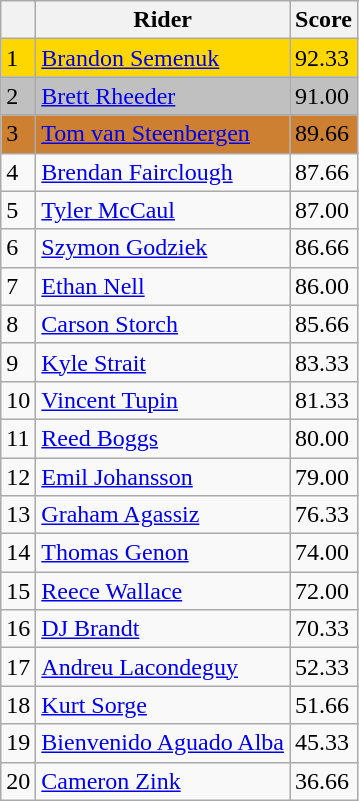<table class="wikitable">
<tr>
<th></th>
<th>Rider</th>
<th>Score</th>
</tr>
<tr style="background:gold">
<td>1</td>
<td> <a href='#'>Brandon Semenuk</a></td>
<td>92.33</td>
</tr>
<tr style="background:silver;">
<td>2</td>
<td> <a href='#'>Brett Rheeder</a></td>
<td>91.00</td>
</tr>
<tr style="background:#cd7f32;">
<td>3</td>
<td> <a href='#'>Tom van Steenbergen</a></td>
<td>89.66</td>
</tr>
<tr>
<td>4</td>
<td> <a href='#'>Brendan Fairclough</a></td>
<td>87.66</td>
</tr>
<tr>
<td>5</td>
<td> <a href='#'>Tyler McCaul</a></td>
<td>87.00</td>
</tr>
<tr>
<td>6</td>
<td> <a href='#'>Szymon Godziek</a></td>
<td>86.66</td>
</tr>
<tr>
<td>7</td>
<td> <a href='#'>Ethan Nell</a></td>
<td>86.00</td>
</tr>
<tr>
<td>8</td>
<td> <a href='#'>Carson Storch</a></td>
<td>85.66</td>
</tr>
<tr>
<td>9</td>
<td> <a href='#'>Kyle Strait</a></td>
<td>83.33</td>
</tr>
<tr>
<td>10</td>
<td> <a href='#'>Vincent Tupin</a></td>
<td>81.33</td>
</tr>
<tr>
<td>11</td>
<td> <a href='#'>Reed Boggs</a></td>
<td>80.00</td>
</tr>
<tr>
<td>12</td>
<td> <a href='#'>Emil Johansson</a></td>
<td>79.00</td>
</tr>
<tr>
<td>13</td>
<td> <a href='#'>Graham Agassiz</a></td>
<td>76.33</td>
</tr>
<tr>
<td>14</td>
<td> <a href='#'>Thomas Genon</a></td>
<td>74.00</td>
</tr>
<tr>
<td>15</td>
<td> <a href='#'>Reece Wallace</a></td>
<td>72.00</td>
</tr>
<tr>
<td>16</td>
<td> <a href='#'>DJ Brandt</a></td>
<td>70.33</td>
</tr>
<tr>
<td>17</td>
<td> <a href='#'>Andreu Lacondeguy</a></td>
<td>52.33</td>
</tr>
<tr>
<td>18</td>
<td> <a href='#'>Kurt Sorge</a></td>
<td>51.66</td>
</tr>
<tr>
<td>19</td>
<td> <a href='#'>Bienvenido Aguado Alba</a></td>
<td>45.33</td>
</tr>
<tr>
<td>20</td>
<td> <a href='#'>Cameron Zink</a></td>
<td>36.66</td>
</tr>
</table>
